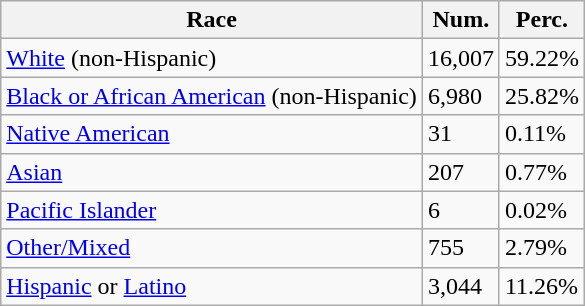<table class="wikitable">
<tr>
<th>Race</th>
<th>Num.</th>
<th>Perc.</th>
</tr>
<tr>
<td><a href='#'>White</a> (non-Hispanic)</td>
<td>16,007</td>
<td>59.22%</td>
</tr>
<tr>
<td><a href='#'>Black or African American</a> (non-Hispanic)</td>
<td>6,980</td>
<td>25.82%</td>
</tr>
<tr>
<td><a href='#'>Native American</a></td>
<td>31</td>
<td>0.11%</td>
</tr>
<tr>
<td><a href='#'>Asian</a></td>
<td>207</td>
<td>0.77%</td>
</tr>
<tr>
<td><a href='#'>Pacific Islander</a></td>
<td>6</td>
<td>0.02%</td>
</tr>
<tr>
<td><a href='#'>Other/Mixed</a></td>
<td>755</td>
<td>2.79%</td>
</tr>
<tr>
<td><a href='#'>Hispanic</a> or <a href='#'>Latino</a></td>
<td>3,044</td>
<td>11.26%</td>
</tr>
</table>
